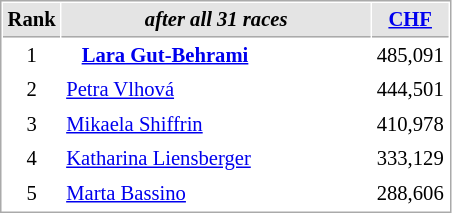<table cellspacing="1" cellpadding="3" style="border:1px solid #aaa; font-size:86%;">
<tr style="background:#e4e4e4;">
<th style="border-bottom:1px solid #aaa; width:10px;">Rank</th>
<th style="border-bottom:1px solid #aaa; width:200px; white-space:nowrap;"><em>after all 31 races</em></th>
<th style="border-bottom:1px solid #aaa; width:37px;"><a href='#'>CHF</a></th>
</tr>
<tr>
<td style="text-align:center;">1</td>
<td>   <strong><a href='#'>Lara Gut-Behrami</a></strong></td>
<td align="right">485,091</td>
</tr>
<tr>
<td style="text-align:center;">2</td>
<td> <a href='#'>Petra Vlhová</a></td>
<td align="right">444,501</td>
</tr>
<tr>
<td style="text-align:center;">3</td>
<td> <a href='#'>Mikaela Shiffrin</a></td>
<td align="right">410,978</td>
</tr>
<tr>
<td style="text-align:center;">4</td>
<td> <a href='#'>Katharina Liensberger</a></td>
<td align="right">333,129</td>
</tr>
<tr>
<td style="text-align:center;">5</td>
<td> <a href='#'>Marta Bassino</a></td>
<td align="right">288,606</td>
</tr>
</table>
